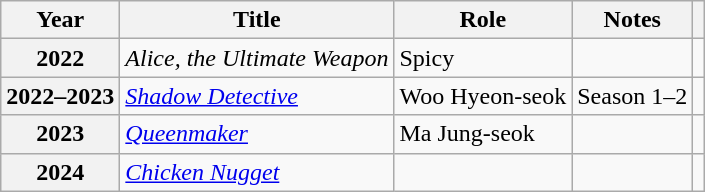<table class="wikitable plainrowheaders">
<tr>
<th scope="col">Year</th>
<th scope="col">Title</th>
<th scope="col">Role</th>
<th scope="col">Notes</th>
<th scope="col" class="unsortable"></th>
</tr>
<tr>
<th scope="row">2022</th>
<td><em>Alice, the Ultimate Weapon</em></td>
<td>Spicy</td>
<td></td>
<td style="text-align:center"></td>
</tr>
<tr>
<th scope="row">2022–2023</th>
<td><em><a href='#'>Shadow Detective</a></em></td>
<td>Woo Hyeon-seok</td>
<td>Season 1–2</td>
<td style="text-align:center"></td>
</tr>
<tr>
<th scope="row">2023</th>
<td><em><a href='#'>Queenmaker</a></em></td>
<td>Ma Jung-seok</td>
<td></td>
<td style="text-align:center"></td>
</tr>
<tr>
<th scope="row">2024</th>
<td><a href='#'><em>Chicken Nugget</em></a></td>
<td></td>
<td></td>
<td style="text-align:center"></td>
</tr>
</table>
